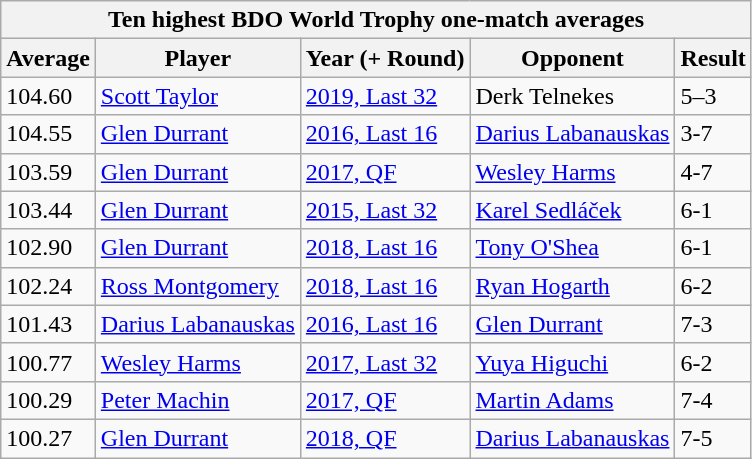<table class="wikitable sortable">
<tr>
<th colspan=5>Ten highest BDO World Trophy one-match averages</th>
</tr>
<tr>
<th>Average</th>
<th>Player</th>
<th>Year (+ Round)</th>
<th>Opponent</th>
<th>Result</th>
</tr>
<tr>
<td>104.60</td>
<td> <a href='#'>Scott Taylor</a></td>
<td><a href='#'>2019, Last 32</a></td>
<td> Derk Telnekes</td>
<td>5–3</td>
</tr>
<tr>
<td>104.55</td>
<td> <a href='#'>Glen Durrant</a></td>
<td><a href='#'>2016, Last 16</a></td>
<td> <a href='#'>Darius Labanauskas</a></td>
<td>3-7</td>
</tr>
<tr>
<td>103.59</td>
<td> <a href='#'>Glen Durrant</a></td>
<td><a href='#'>2017, QF</a></td>
<td> <a href='#'>Wesley Harms</a></td>
<td>4-7</td>
</tr>
<tr>
<td>103.44</td>
<td> <a href='#'>Glen Durrant</a></td>
<td><a href='#'>2015, Last 32</a></td>
<td> <a href='#'>Karel Sedláček</a></td>
<td>6-1</td>
</tr>
<tr>
<td>102.90</td>
<td> <a href='#'>Glen Durrant</a></td>
<td><a href='#'>2018, Last 16</a></td>
<td> <a href='#'>Tony O'Shea</a></td>
<td>6-1</td>
</tr>
<tr>
<td>102.24</td>
<td> <a href='#'>Ross Montgomery</a></td>
<td><a href='#'>2018, Last 16</a></td>
<td> <a href='#'>Ryan Hogarth</a></td>
<td>6-2</td>
</tr>
<tr>
<td>101.43</td>
<td> <a href='#'>Darius Labanauskas</a></td>
<td><a href='#'>2016, Last 16</a></td>
<td> <a href='#'>Glen Durrant</a></td>
<td>7-3</td>
</tr>
<tr>
<td>100.77</td>
<td> <a href='#'>Wesley Harms</a></td>
<td><a href='#'>2017, Last 32</a></td>
<td> <a href='#'>Yuya Higuchi</a></td>
<td>6-2</td>
</tr>
<tr>
<td>100.29</td>
<td> <a href='#'>Peter Machin</a></td>
<td><a href='#'>2017, QF</a></td>
<td> <a href='#'>Martin Adams</a></td>
<td>7-4</td>
</tr>
<tr>
<td>100.27</td>
<td> <a href='#'>Glen Durrant</a></td>
<td><a href='#'>2018, QF</a></td>
<td> <a href='#'>Darius Labanauskas</a></td>
<td>7-5</td>
</tr>
</table>
